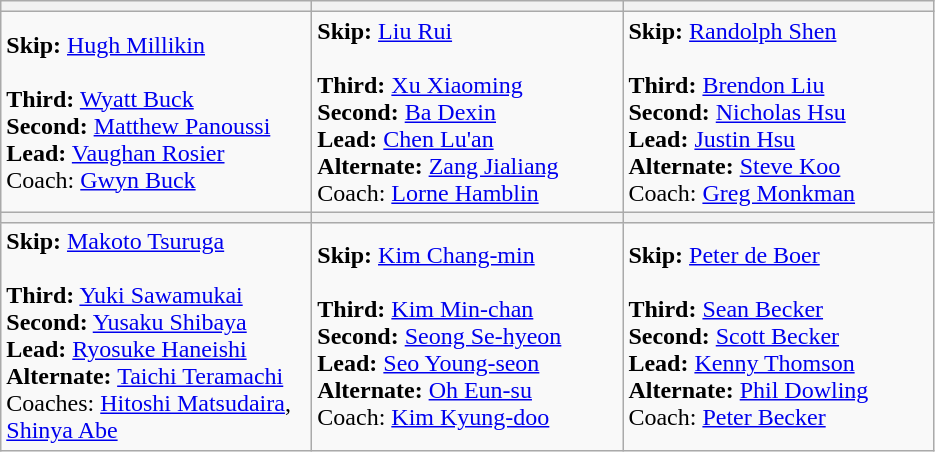<table class="wikitable">
<tr>
<th bgcolor="#efefef" width="200"></th>
<th bgcolor="#efefef" width="200"></th>
<th bgcolor="#efefef" width="200"></th>
</tr>
<tr>
<td><strong>Skip:</strong> <a href='#'>Hugh Millikin</a><br><br><strong>Third:</strong> <a href='#'>Wyatt Buck</a><br>
<strong>Second:</strong> <a href='#'>Matthew Panoussi</a><br>
<strong>Lead:</strong> <a href='#'>Vaughan Rosier</a><br>
Coach: <a href='#'>Gwyn Buck</a></td>
<td><strong>Skip:</strong> <a href='#'>Liu Rui</a><br><br><strong>Third:</strong> <a href='#'>Xu Xiaoming</a><br>
<strong>Second:</strong> <a href='#'>Ba Dexin</a><br>
<strong>Lead:</strong> <a href='#'>Chen Lu'an</a><br>
<strong>Alternate:</strong> <a href='#'>Zang Jialiang</a><br>
Coach: <a href='#'>Lorne Hamblin</a></td>
<td><strong>Skip:</strong> <a href='#'>Randolph Shen</a><br><br><strong>Third:</strong> <a href='#'>Brendon Liu</a><br>
<strong>Second:</strong> <a href='#'>Nicholas Hsu</a><br>
<strong>Lead:</strong> <a href='#'>Justin Hsu</a><br>
<strong>Alternate:</strong> <a href='#'>Steve Koo</a><br>
Coach: <a href='#'>Greg Monkman</a></td>
</tr>
<tr>
<th bgcolor="#efefef" width="200"></th>
<th bgcolor="#efefef" width="200"></th>
<th bgcolor="#efefef" width="200"></th>
</tr>
<tr>
<td><strong>Skip:</strong> <a href='#'>Makoto Tsuruga</a><br><br><strong>Third:</strong> <a href='#'>Yuki Sawamukai</a><br>
<strong>Second:</strong> <a href='#'>Yusaku Shibaya</a><br>
<strong>Lead:</strong> <a href='#'>Ryosuke Haneishi</a><br>
<strong>Alternate:</strong> <a href='#'>Taichi Teramachi</a><br>
Coaches: <a href='#'>Hitoshi Matsudaira</a>, <br><a href='#'>Shinya Abe</a></td>
<td><strong>Skip:</strong> <a href='#'>Kim Chang-min</a><br><br><strong>Third:</strong> <a href='#'>Kim Min-chan</a><br>
<strong>Second:</strong> <a href='#'>Seong Se-hyeon</a><br>
<strong>Lead:</strong> <a href='#'>Seo Young-seon</a><br>
<strong>Alternate:</strong> <a href='#'>Oh Eun-su</a><br>
Coach: <a href='#'>Kim Kyung-doo</a></td>
<td><strong>Skip:</strong> <a href='#'>Peter de Boer</a><br><br><strong>Third:</strong> <a href='#'>Sean Becker</a><br>
<strong>Second:</strong> <a href='#'>Scott Becker</a><br>
<strong>Lead:</strong> <a href='#'>Kenny Thomson</a><br>
<strong>Alternate:</strong> <a href='#'>Phil Dowling</a><br>
Coach: <a href='#'>Peter Becker</a></td>
</tr>
</table>
